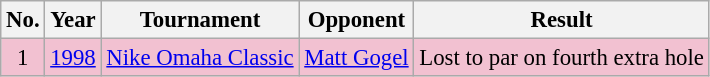<table class="wikitable" style="font-size:95%;">
<tr>
<th>No.</th>
<th>Year</th>
<th>Tournament</th>
<th>Opponent</th>
<th>Result</th>
</tr>
<tr style="background:#F2C1D1;">
<td align=center>1</td>
<td><a href='#'>1998</a></td>
<td><a href='#'>Nike Omaha Classic</a></td>
<td> <a href='#'>Matt Gogel</a></td>
<td>Lost to par on fourth extra hole</td>
</tr>
</table>
